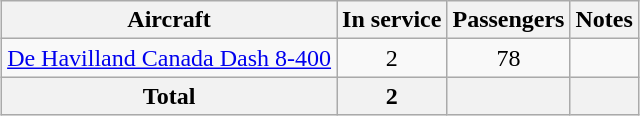<table class="wikitable" style="margin:0.5em auto; text-align:center">
<tr>
<th>Aircraft</th>
<th>In service</th>
<th>Passengers</th>
<th>Notes</th>
</tr>
<tr>
<td><a href='#'>De Havilland Canada Dash 8-400</a></td>
<td align="center">2</td>
<td align="center">78</td>
<td></td>
</tr>
<tr>
<th>Total</th>
<th>2</th>
<th></th>
<th></th>
</tr>
</table>
